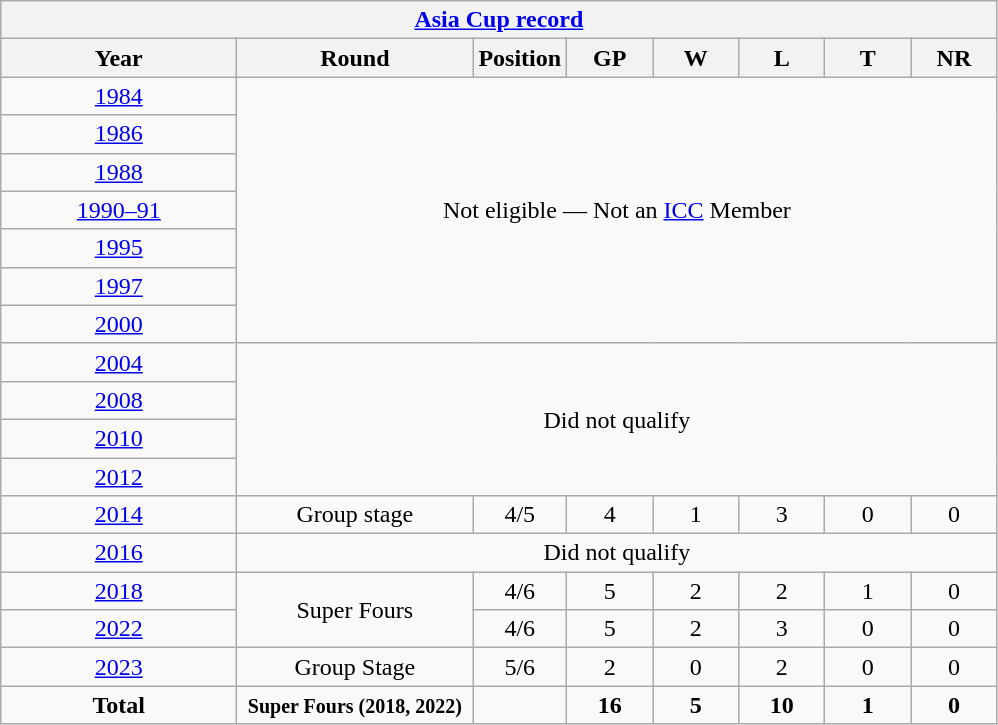<table class="wikitable" style="text-align: center; width=900px;">
<tr>
<th colspan=8><a href='#'>Asia Cup record</a></th>
</tr>
<tr>
<th width=150>Year</th>
<th width=150>Round</th>
<th width=50>Position</th>
<th width=50>GP</th>
<th width=50>W</th>
<th width=50>L</th>
<th width=50>T</th>
<th width=50>NR</th>
</tr>
<tr>
<td> <a href='#'>1984</a></td>
<td colspan=7; rowspan=7>Not eligible — Not an <a href='#'>ICC</a> Member</td>
</tr>
<tr>
<td> <a href='#'>1986</a></td>
</tr>
<tr>
<td> <a href='#'>1988</a></td>
</tr>
<tr>
<td> <a href='#'>1990–91</a></td>
</tr>
<tr>
<td> <a href='#'>1995</a></td>
</tr>
<tr>
<td> <a href='#'>1997</a></td>
</tr>
<tr>
<td> <a href='#'>2000</a></td>
</tr>
<tr>
<td> <a href='#'>2004</a></td>
<td colspan=7; rowspan=4>Did not qualify</td>
</tr>
<tr>
<td> <a href='#'>2008</a></td>
</tr>
<tr>
<td> <a href='#'>2010</a></td>
</tr>
<tr>
<td> <a href='#'>2012</a></td>
</tr>
<tr>
<td> <a href='#'>2014</a></td>
<td>Group stage</td>
<td>4/5</td>
<td>4</td>
<td>1</td>
<td>3</td>
<td>0</td>
<td>0</td>
</tr>
<tr>
<td> <a href='#'>2016</a></td>
<td colspan="7">Did not qualify</td>
</tr>
<tr>
<td> <a href='#'>2018</a></td>
<td rowspan="2">Super Fours</td>
<td>4/6</td>
<td>5</td>
<td>2</td>
<td>2</td>
<td>1</td>
<td>0</td>
</tr>
<tr>
<td> <a href='#'>2022</a></td>
<td>4/6</td>
<td>5</td>
<td>2</td>
<td>3</td>
<td>0</td>
<td>0</td>
</tr>
<tr>
<td> <a href='#'>2023</a></td>
<td>Group Stage</td>
<td>5/6</td>
<td>2</td>
<td>0</td>
<td>2</td>
<td>0</td>
<td>0</td>
</tr>
<tr>
<td><strong>Total</strong></td>
<td><strong><small>Super Fours (2018, 2022)</small></strong></td>
<td></td>
<td><strong>16</strong></td>
<td><strong>5</strong></td>
<td><strong>10</strong></td>
<td><strong>1</strong></td>
<td><strong>0</strong></td>
</tr>
</table>
